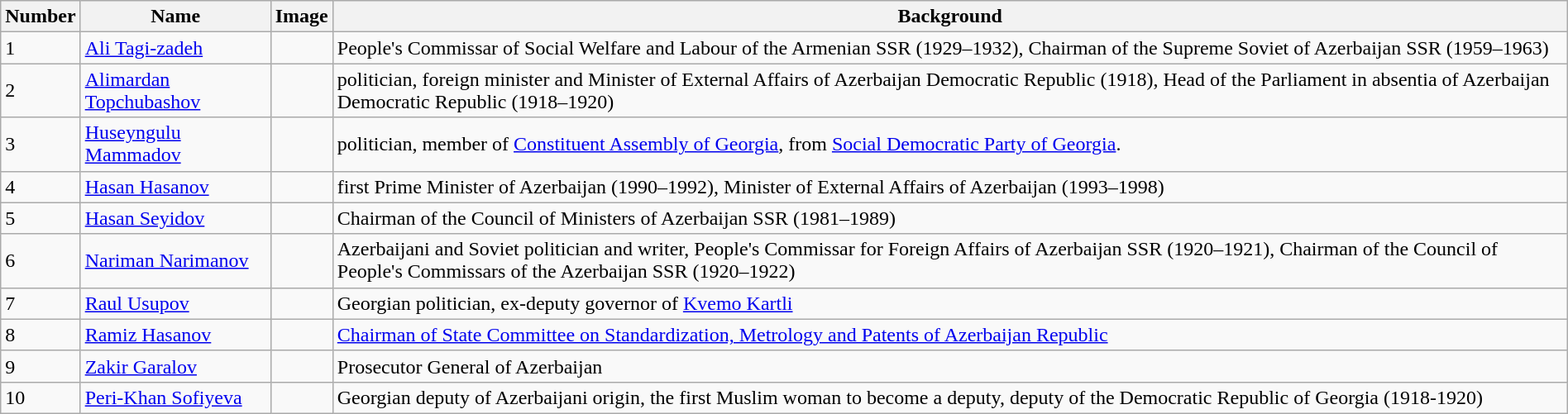<table class="wikitable plainrowheaders sortable" style="font-size:100%;width:100%">
<tr>
<th scope="col">Number</th>
<th scope="col">Name</th>
<th scope="col">Image</th>
<th scope="col">Background</th>
</tr>
<tr>
<td>1</td>
<td><a href='#'>Ali Tagi-zadeh</a></td>
<td></td>
<td>People's Commissar of Social Welfare and Labour of the Armenian SSR (1929–1932), Chairman of the Supreme Soviet of Azerbaijan SSR (1959–1963)</td>
</tr>
<tr>
<td>2</td>
<td><a href='#'>Alimardan Topchubashov</a></td>
<td></td>
<td>politician, foreign minister and Minister of External Affairs of Azerbaijan Democratic Republic (1918), Head of the Parliament in absentia of Azerbaijan Democratic Republic (1918–1920)</td>
</tr>
<tr>
<td>3</td>
<td><a href='#'>Huseyngulu Mammadov</a></td>
<td></td>
<td>politician, member of <a href='#'>Constituent Assembly of Georgia</a>, from <a href='#'>Social Democratic Party of Georgia</a>.</td>
</tr>
<tr>
<td>4</td>
<td><a href='#'>Hasan Hasanov</a></td>
<td></td>
<td>first Prime Minister of Azerbaijan (1990–1992), Minister of External Affairs of Azerbaijan (1993–1998)</td>
</tr>
<tr>
<td>5</td>
<td><a href='#'>Hasan Seyidov</a></td>
<td></td>
<td>Chairman of the Council of Ministers of Azerbaijan SSR (1981–1989)</td>
</tr>
<tr>
<td>6</td>
<td><a href='#'>Nariman Narimanov</a></td>
<td></td>
<td>Azerbaijani and Soviet politician and writer, People's Commissar for Foreign Affairs of Azerbaijan SSR (1920–1921), Chairman of the Council of People's Commissars of the Azerbaijan SSR (1920–1922)</td>
</tr>
<tr>
<td>7</td>
<td><a href='#'>Raul Usupov</a></td>
<td></td>
<td>Georgian politician, ex-deputy governor of <a href='#'>Kvemo Kartli</a></td>
</tr>
<tr>
<td>8</td>
<td><a href='#'>Ramiz Hasanov</a></td>
<td></td>
<td><a href='#'>Chairman of State Committee on Standardization, Metrology and Patents of Azerbaijan Republic</a></td>
</tr>
<tr>
<td>9</td>
<td><a href='#'>Zakir Garalov</a></td>
<td></td>
<td>Prosecutor General of Azerbaijan</td>
</tr>
<tr>
<td>10</td>
<td><a href='#'>Peri-Khan Sofiyeva</a></td>
<td></td>
<td>Georgian deputy of Azerbaijani origin, the first Muslim woman to become a deputy, deputy of the Democratic Republic of Georgia (1918-1920)</td>
</tr>
</table>
